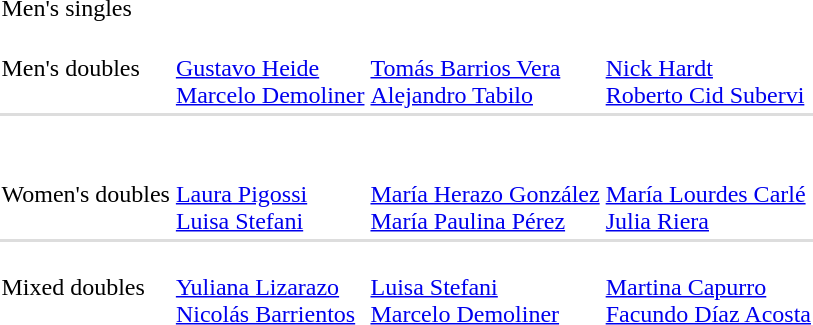<table>
<tr>
<td>Men's singles<br></td>
<td></td>
<td></td>
<td></td>
</tr>
<tr>
<td>Men's doubles<br></td>
<td><br><a href='#'>Gustavo Heide</a><br><a href='#'>Marcelo Demoliner</a></td>
<td><br><a href='#'>Tomás Barrios Vera</a><br><a href='#'>Alejandro Tabilo</a></td>
<td><br><a href='#'>Nick Hardt</a><br><a href='#'>Roberto Cid Subervi</a></td>
</tr>
<tr bgcolor=#DDDDDD>
<td colspan=7></td>
</tr>
<tr>
<td><br></td>
<td></td>
<td></td>
<td></td>
</tr>
<tr>
<td>Women's doubles<br></td>
<td><br><a href='#'>Laura Pigossi</a><br><a href='#'>Luisa Stefani</a></td>
<td><br><a href='#'>María Herazo González</a><br><a href='#'>María Paulina Pérez</a></td>
<td><br><a href='#'>María Lourdes Carlé</a><br><a href='#'>Julia Riera</a></td>
</tr>
<tr bgcolor=#DDDDDD>
<td colspan=7></td>
</tr>
<tr>
<td>Mixed doubles<br></td>
<td><br><a href='#'>Yuliana Lizarazo</a><br><a href='#'>Nicolás Barrientos</a></td>
<td><br><a href='#'>Luisa Stefani</a><br><a href='#'>Marcelo Demoliner</a></td>
<td><br><a href='#'>Martina Capurro</a><br><a href='#'>Facundo Díaz Acosta</a></td>
</tr>
</table>
